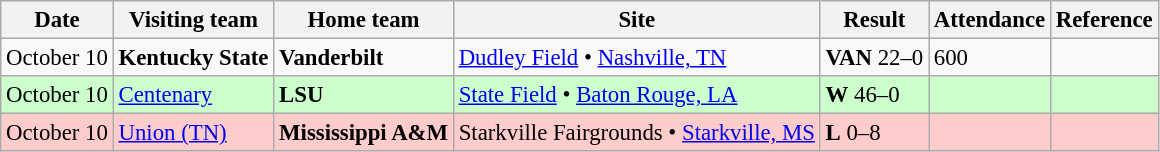<table class="wikitable" style="font-size:95%;">
<tr>
<th>Date</th>
<th>Visiting team</th>
<th>Home team</th>
<th>Site</th>
<th>Result</th>
<th>Attendance</th>
<th class="unsortable">Reference</th>
</tr>
<tr bgcolor=>
<td>October 10</td>
<td><strong>Kentucky State</strong></td>
<td><strong>Vanderbilt</strong></td>
<td><a href='#'>Dudley Field</a> • <a href='#'>Nashville, TN</a></td>
<td><strong>VAN</strong> 22–0</td>
<td>600</td>
<td></td>
</tr>
<tr bgcolor=ccffcc>
<td>October 10</td>
<td><a href='#'>Centenary</a></td>
<td><strong>LSU</strong></td>
<td><a href='#'>State Field</a> • <a href='#'>Baton Rouge, LA</a></td>
<td><strong>W</strong> 46–0</td>
<td></td>
<td></td>
</tr>
<tr bgcolor=ffcccc>
<td>October 10</td>
<td><a href='#'>Union (TN)</a></td>
<td><strong>Mississippi A&M</strong></td>
<td>Starkville Fairgrounds • <a href='#'>Starkville, MS</a></td>
<td><strong>L</strong> 0–8</td>
<td></td>
<td></td>
</tr>
</table>
